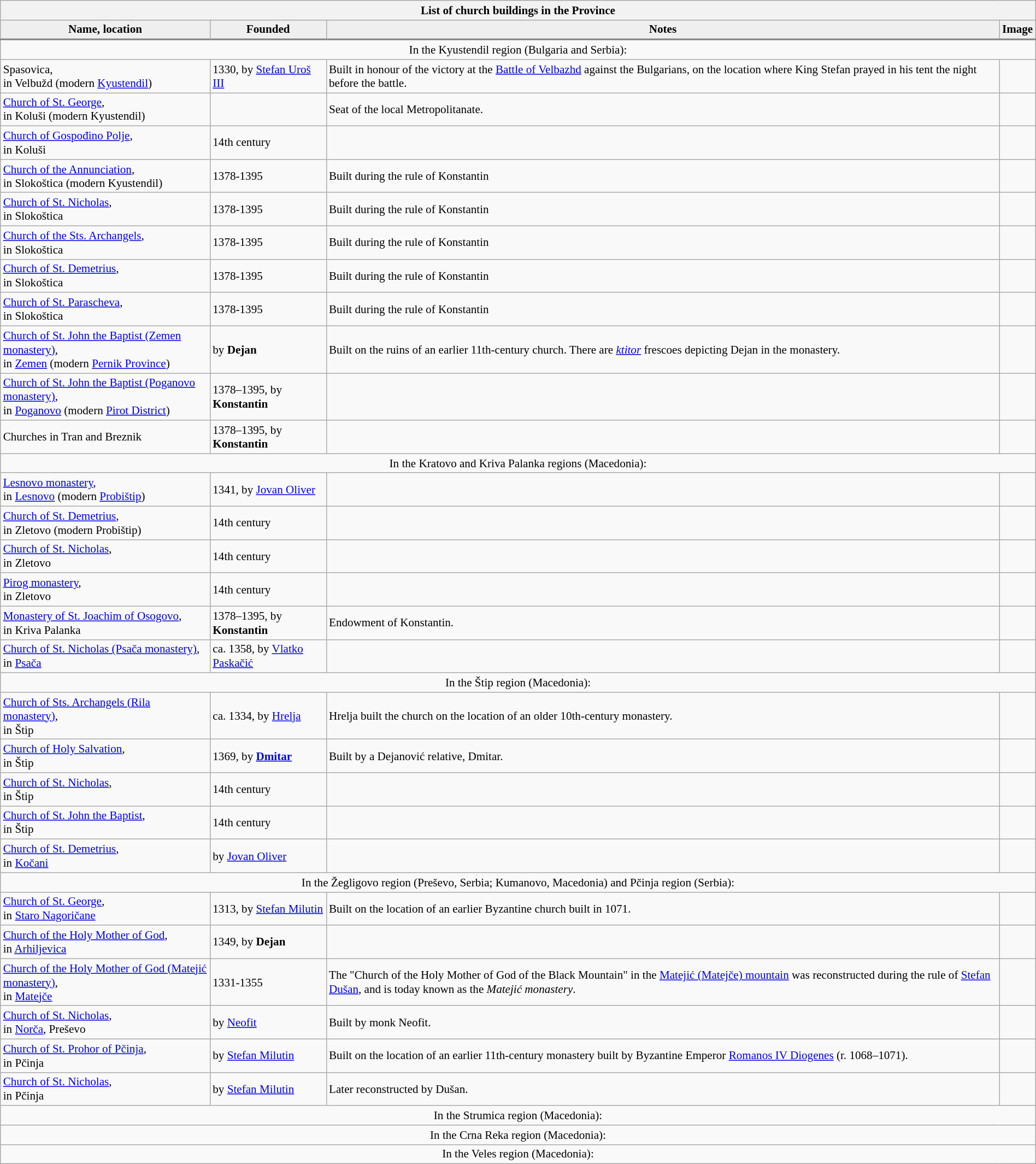<table class="wikitable collapsible collapsed" style="width:100%; font-size:88%">
<tr>
<th colspan=4>List of church buildings in the Province</th>
</tr>
<tr>
<th style="background: #efefef; border-bottom: 2px solid gray;">Name, location</th>
<th style="background: #efefef; border-bottom: 2px solid gray;">Founded</th>
<th style="background: #efefef; border-bottom: 2px solid gray;">Notes</th>
<th style="background: #efefef; border-bottom: 2px solid gray;">Image</th>
</tr>
<tr>
<td colspan=4 style="text-align:center;">In the Kyustendil region (Bulgaria and Serbia):</td>
</tr>
<tr>
<td>Spasovica,<br> in Velbužd (modern <a href='#'>Kyustendil</a>)</td>
<td>1330, by <a href='#'>Stefan Uroš III</a></td>
<td>Built in honour of the victory at the <a href='#'>Battle of Velbazhd</a> against the Bulgarians, on the location where King Stefan prayed in his tent the night before the battle.</td>
<td></td>
</tr>
<tr>
<td><a href='#'>Church of St. George</a>,<br> in Koluši (modern Kyustendil)</td>
<td></td>
<td>Seat of the local Metropolitanate.</td>
<td></td>
</tr>
<tr>
<td><a href='#'>Church of Gospođino Polje</a>,<br> in Koluši</td>
<td>14th century</td>
<td></td>
<td></td>
</tr>
<tr>
<td><a href='#'>Church of the Annunciation</a>,<br> in Slokoštica (modern Kyustendil)</td>
<td>1378-1395</td>
<td>Built during the rule of Konstantin</td>
<td></td>
</tr>
<tr>
<td><a href='#'>Church of St. Nicholas</a>,<br> in Slokoštica</td>
<td>1378-1395</td>
<td>Built during the rule of Konstantin</td>
<td></td>
</tr>
<tr>
<td><a href='#'>Church of the Sts. Archangels</a>,<br> in Slokoštica</td>
<td>1378-1395</td>
<td>Built during the rule of Konstantin</td>
<td></td>
</tr>
<tr>
<td><a href='#'>Church of St. Demetrius</a>,<br> in Slokoštica</td>
<td>1378-1395</td>
<td>Built during the rule of Konstantin</td>
<td></td>
</tr>
<tr>
<td><a href='#'>Church of St. Parascheva</a>,<br> in Slokoštica</td>
<td>1378-1395</td>
<td>Built during the rule of Konstantin</td>
<td></td>
</tr>
<tr>
<td><a href='#'>Church of St. John the Baptist (Zemen monastery)</a>,<br> in <a href='#'>Zemen</a> (modern <a href='#'>Pernik Province</a>)</td>
<td>by <strong>Dejan</strong></td>
<td>Built on the ruins of an earlier 11th-century church. There are <em><a href='#'>ktitor</a></em> frescoes depicting Dejan in the monastery.</td>
<td></td>
</tr>
<tr>
<td><a href='#'>Church of St. John the Baptist (Poganovo monastery)</a>,<br> in <a href='#'>Poganovo</a> (modern <a href='#'>Pirot District</a>)</td>
<td>1378–1395, by <strong>Konstantin</strong></td>
<td></td>
<td></td>
</tr>
<tr>
<td>Churches in Tran and Breznik</td>
<td>1378–1395, by <strong>Konstantin</strong></td>
<td></td>
<td></td>
</tr>
<tr>
<td colspan=4 style="text-align:center;">In the Kratovo and Kriva Palanka regions (Macedonia):</td>
</tr>
<tr>
<td><a href='#'>Lesnovo monastery</a>,<br> in <a href='#'>Lesnovo</a> (modern <a href='#'>Probištip</a>)</td>
<td>1341, by <a href='#'>Jovan Oliver</a></td>
<td></td>
<td></td>
</tr>
<tr>
<td><a href='#'>Church of St. Demetrius</a>,<br> in Zletovo (modern Probištip)</td>
<td>14th century</td>
<td></td>
<td></td>
</tr>
<tr>
<td><a href='#'>Church of St. Nicholas</a>,<br> in Zletovo</td>
<td>14th century</td>
<td></td>
<td></td>
</tr>
<tr>
<td><a href='#'>Pirog monastery</a>,<br> in Zletovo</td>
<td>14th century</td>
<td></td>
<td></td>
</tr>
<tr>
<td><a href='#'>Monastery of St. Joachim of Osogovo</a>,<br> in Kriva Palanka</td>
<td>1378–1395, by <strong>Konstantin</strong></td>
<td>Endowment of Konstantin.</td>
<td></td>
</tr>
<tr>
<td><a href='#'>Church of St. Nicholas (Psača monastery)</a>,<br> in <a href='#'>Psača</a></td>
<td>ca. 1358, by <a href='#'>Vlatko Paskačić</a></td>
<td></td>
<td></td>
</tr>
<tr>
<td colspan=4 style="text-align:center;">In the Štip region (Macedonia):</td>
</tr>
<tr>
<td><a href='#'>Church of Sts. Archangels (Rila monastery)</a>,<br> in Štip</td>
<td>ca. 1334, by <a href='#'>Hrelja</a></td>
<td>Hrelja built the church on the location of an older 10th-century monastery.</td>
<td></td>
</tr>
<tr>
<td><a href='#'>Church of Holy Salvation</a>,<br> in Štip</td>
<td>1369, by <strong><a href='#'>Dmitar</a></strong></td>
<td>Built by a Dejanović relative, Dmitar.</td>
<td></td>
</tr>
<tr>
<td><a href='#'>Church of St. Nicholas</a>,<br> in Štip</td>
<td>14th century</td>
<td></td>
<td></td>
</tr>
<tr>
<td><a href='#'>Church of St. John the Baptist</a>,<br> in Štip</td>
<td>14th century</td>
<td></td>
<td></td>
</tr>
<tr>
<td><a href='#'>Church of St. Demetrius</a>,<br> in <a href='#'>Kočani</a></td>
<td>by <a href='#'>Jovan Oliver</a></td>
<td></td>
<td></td>
</tr>
<tr>
<td colspan=4 style="text-align:center;">In the Žegligovo region (Preševo, Serbia; Kumanovo, Macedonia) and Pčinja region (Serbia):</td>
</tr>
<tr>
<td><a href='#'>Church of St. George</a>,<br> in <a href='#'>Staro Nagoričane</a></td>
<td>1313, by <a href='#'>Stefan Milutin</a></td>
<td>Built on the location of an earlier Byzantine church built in 1071.</td>
<td></td>
</tr>
<tr>
<td><a href='#'>Church of the Holy Mother of God</a>,<br> in <a href='#'>Arhiljevica</a></td>
<td>1349, by <strong>Dejan</strong></td>
<td></td>
<td></td>
</tr>
<tr>
<td><a href='#'>Church of the Holy Mother of God (Matejić monastery)</a>,<br> in <a href='#'>Matejče</a></td>
<td>1331-1355</td>
<td>The "Church of the Holy Mother of God of the Black Mountain" in the <a href='#'>Matejić (Matejče) mountain</a> was reconstructed during the rule of <a href='#'>Stefan Dušan</a>, and is today known as the <em>Matejić monastery</em>.</td>
<td></td>
</tr>
<tr>
<td><a href='#'>Church of St. Nicholas</a>,<br> in <a href='#'>Norča</a>, Preševo</td>
<td>by <a href='#'>Neofit</a></td>
<td>Built by monk Neofit.</td>
<td></td>
</tr>
<tr>
<td><a href='#'>Church of St. Prohor of Pčinja</a>,<br> in Pčinja</td>
<td>by <a href='#'>Stefan Milutin</a></td>
<td>Built on the location of an earlier 11th-century monastery built by Byzantine Emperor <a href='#'>Romanos IV Diogenes</a> (r. 1068–1071).</td>
<td></td>
</tr>
<tr>
<td><a href='#'>Church of St. Nicholas</a>,<br> in Pčinja</td>
<td>by <a href='#'>Stefan Milutin</a></td>
<td>Later reconstructed by Dušan.</td>
<td></td>
</tr>
<tr>
<td colspan=4 style="text-align:center;">In the Strumica region (Macedonia):</td>
</tr>
<tr>
<td colspan=4 style="text-align:center;">In the Crna Reka region (Macedonia):</td>
</tr>
<tr>
<td colspan=4 style="text-align:center;">In the Veles region (Macedonia):</td>
</tr>
</table>
